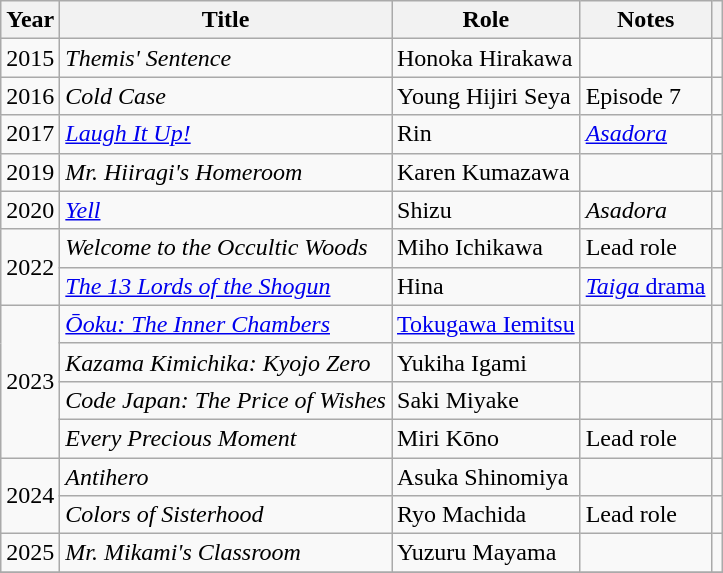<table class="wikitable sortable">
<tr>
<th>Year</th>
<th>Title</th>
<th>Role</th>
<th class="unsortable">Notes</th>
<th class="unsortable"></th>
</tr>
<tr>
<td>2015</td>
<td><em>Themis' Sentence</em></td>
<td>Honoka Hirakawa</td>
<td></td>
<td></td>
</tr>
<tr>
<td>2016</td>
<td><em>Cold Case</em></td>
<td>Young Hijiri Seya</td>
<td>Episode 7</td>
<td></td>
</tr>
<tr>
<td>2017</td>
<td><em><a href='#'>Laugh It Up!</a></em></td>
<td>Rin</td>
<td><em><a href='#'>Asadora</a></em></td>
<td></td>
</tr>
<tr>
<td>2019</td>
<td><em>Mr. Hiiragi's Homeroom</em></td>
<td>Karen Kumazawa</td>
<td></td>
<td></td>
</tr>
<tr>
<td>2020</td>
<td><em><a href='#'>Yell</a></em></td>
<td>Shizu</td>
<td><em>Asadora</em></td>
<td></td>
</tr>
<tr>
<td rowspan="2">2022</td>
<td><em>Welcome to the Occultic Woods</em></td>
<td>Miho Ichikawa</td>
<td>Lead role</td>
<td></td>
</tr>
<tr>
<td><em><a href='#'>The 13 Lords of the Shogun</a></em></td>
<td>Hina</td>
<td><a href='#'><em>Taiga</em> drama</a></td>
<td></td>
</tr>
<tr>
<td rowspan="4">2023</td>
<td><em><a href='#'>Ōoku: The Inner Chambers</a></em></td>
<td><a href='#'>Tokugawa Iemitsu</a></td>
<td></td>
<td></td>
</tr>
<tr>
<td><em>Kazama Kimichika: Kyojo Zero</em></td>
<td>Yukiha Igami</td>
<td></td>
<td></td>
</tr>
<tr>
<td><em>Code Japan: The Price of Wishes</em></td>
<td>Saki Miyake</td>
<td></td>
<td></td>
</tr>
<tr>
<td><em>Every Precious Moment</em></td>
<td>Miri Kōno</td>
<td>Lead role</td>
<td></td>
</tr>
<tr>
<td rowspan="2">2024</td>
<td><em>Antihero</em></td>
<td>Asuka Shinomiya</td>
<td></td>
<td></td>
</tr>
<tr>
<td><em>Colors of Sisterhood</em></td>
<td>Ryo Machida</td>
<td>Lead role</td>
<td></td>
</tr>
<tr>
<td>2025</td>
<td><em>Mr. Mikami's Classroom</em></td>
<td>Yuzuru Mayama</td>
<td></td>
<td></td>
</tr>
<tr>
</tr>
</table>
